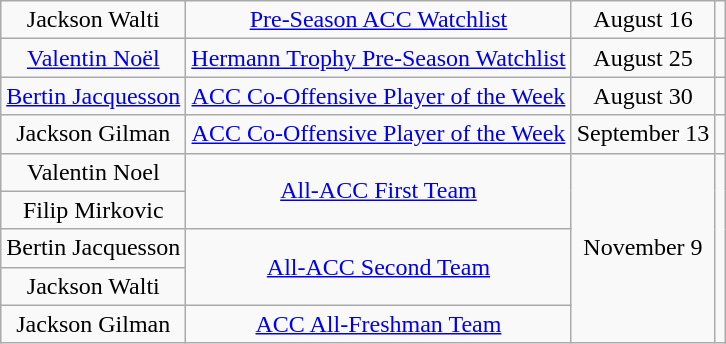<table class="wikitable sortable" style="text-align: center">
<tr>
<td>Jackson Walti</td>
<td><a href='#'>Pre-Season ACC Watchlist</a></td>
<td>August 16</td>
<td></td>
</tr>
<tr>
<td><a href='#'>Valentin Noël</a></td>
<td><a href='#'>Hermann Trophy Pre-Season Watchlist</a></td>
<td>August 25</td>
<td></td>
</tr>
<tr>
<td><a href='#'>Bertin Jacquesson</a></td>
<td><a href='#'>ACC Co-Offensive Player of the Week</a></td>
<td>August 30</td>
<td></td>
</tr>
<tr>
<td>Jackson Gilman</td>
<td><a href='#'>ACC Co-Offensive Player of the Week</a></td>
<td>September 13</td>
<td></td>
</tr>
<tr>
<td>Valentin Noel</td>
<td rowspan=2><a href='#'>All-ACC First Team</a></td>
<td rowspan=5>November 9</td>
<td rowspan=5></td>
</tr>
<tr>
<td>Filip Mirkovic</td>
</tr>
<tr>
<td>Bertin Jacquesson</td>
<td rowspan=2><a href='#'>All-ACC Second Team</a></td>
</tr>
<tr>
<td>Jackson Walti</td>
</tr>
<tr>
<td>Jackson Gilman</td>
<td><a href='#'>ACC All-Freshman Team</a></td>
</tr>
</table>
